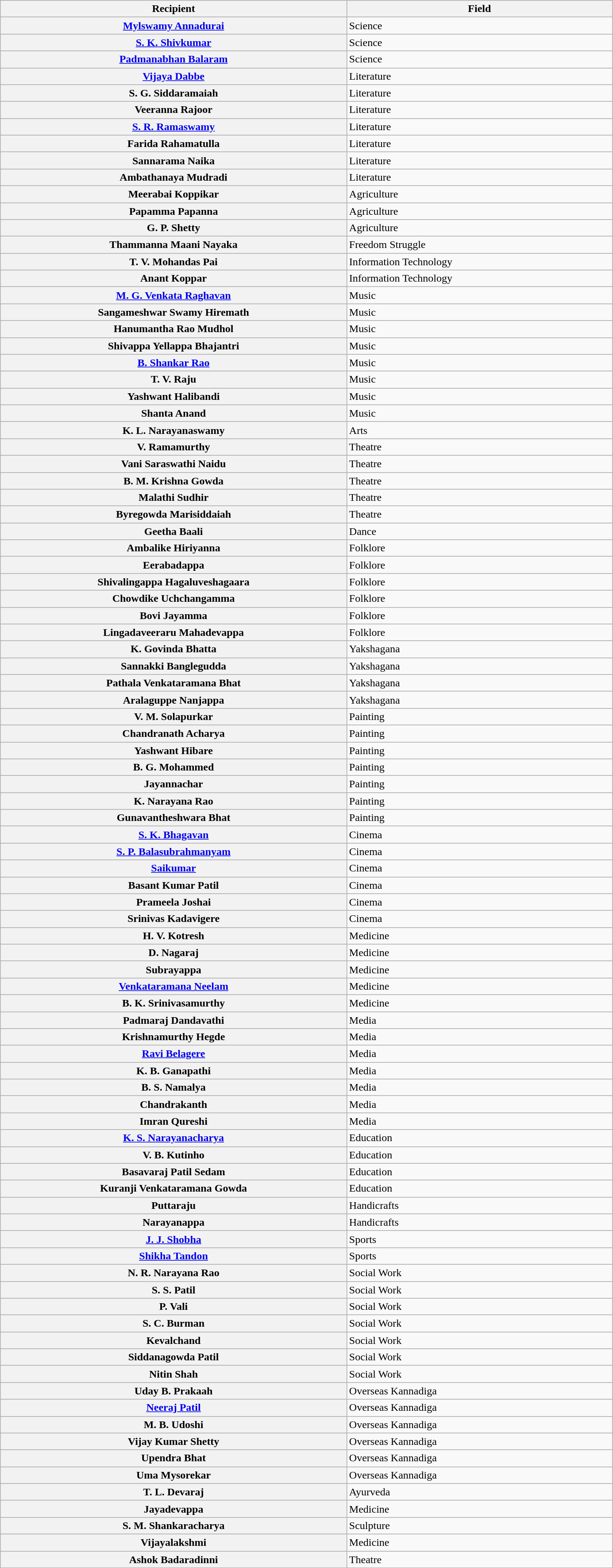<table class="wikitable plainrowheaders sortable" style="width:73%">
<tr>
<th scope="col" style="width:30%">Recipient</th>
<th scope="col" style="width:23%">Field</th>
</tr>
<tr>
<th scope="row"><a href='#'>Mylswamy Annadurai</a></th>
<td>Science</td>
</tr>
<tr>
<th scope="row"><a href='#'>S. K. Shivkumar</a></th>
<td>Science</td>
</tr>
<tr>
<th scope="row"><a href='#'>Padmanabhan Balaram</a></th>
<td>Science</td>
</tr>
<tr>
<th scope="row"><a href='#'>Vijaya Dabbe</a></th>
<td>Literature</td>
</tr>
<tr>
<th scope="row">S. G. Siddaramaiah</th>
<td>Literature</td>
</tr>
<tr>
<th scope="row">Veeranna Rajoor</th>
<td>Literature</td>
</tr>
<tr>
<th scope="row"><a href='#'>S. R. Ramaswamy</a></th>
<td>Literature</td>
</tr>
<tr>
<th scope="row">Farida Rahamatulla</th>
<td>Literature</td>
</tr>
<tr>
<th scope="row">Sannarama Naika</th>
<td>Literature</td>
</tr>
<tr>
<th scope="row">Ambathanaya Mudradi</th>
<td>Literature</td>
</tr>
<tr>
<th scope="row">Meerabai Koppikar</th>
<td>Agriculture</td>
</tr>
<tr>
<th scope="row">Papamma Papanna</th>
<td>Agriculture</td>
</tr>
<tr>
<th scope="row">G. P. Shetty</th>
<td>Agriculture</td>
</tr>
<tr>
<th scope="row">Thammanna Maani Nayaka</th>
<td>Freedom Struggle</td>
</tr>
<tr>
<th scope="row">T. V. Mohandas Pai</th>
<td>Information Technology</td>
</tr>
<tr>
<th scope="row">Anant Koppar</th>
<td>Information Technology</td>
</tr>
<tr>
<th scope="row"><a href='#'>M. G. Venkata Raghavan</a></th>
<td>Music</td>
</tr>
<tr>
<th scope="row">Sangameshwar Swamy Hiremath</th>
<td>Music</td>
</tr>
<tr>
<th scope="row">Hanumantha Rao Mudhol</th>
<td>Music</td>
</tr>
<tr>
<th scope="row">Shivappa Yellappa Bhajantri</th>
<td>Music</td>
</tr>
<tr>
<th scope="row"><a href='#'>B. Shankar Rao</a></th>
<td>Music</td>
</tr>
<tr>
<th scope="row">T. V. Raju</th>
<td>Music</td>
</tr>
<tr>
<th scope="row">Yashwant Halibandi</th>
<td>Music</td>
</tr>
<tr>
<th scope="row">Shanta Anand</th>
<td>Music</td>
</tr>
<tr>
<th scope="row">K. L. Narayanaswamy</th>
<td>Arts</td>
</tr>
<tr>
<th scope="row">V. Ramamurthy</th>
<td>Theatre</td>
</tr>
<tr>
<th scope="row">Vani Saraswathi Naidu</th>
<td>Theatre</td>
</tr>
<tr>
<th scope="row">B. M. Krishna Gowda</th>
<td>Theatre</td>
</tr>
<tr>
<th scope="row">Malathi Sudhir</th>
<td>Theatre</td>
</tr>
<tr>
<th scope="row">Byregowda Marisiddaiah</th>
<td>Theatre</td>
</tr>
<tr>
<th scope="row">Geetha Baali</th>
<td>Dance</td>
</tr>
<tr>
<th scope="row">Ambalike Hiriyanna</th>
<td>Folklore</td>
</tr>
<tr>
<th scope="row">Eerabadappa</th>
<td>Folklore</td>
</tr>
<tr>
<th scope="row">Shivalingappa Hagaluveshagaara</th>
<td>Folklore</td>
</tr>
<tr>
<th scope="row">Chowdike Uchchangamma</th>
<td>Folklore</td>
</tr>
<tr>
<th scope="row">Bovi Jayamma</th>
<td>Folklore</td>
</tr>
<tr>
<th scope="row">Lingadaveeraru Mahadevappa</th>
<td>Folklore</td>
</tr>
<tr>
<th scope="row">K. Govinda Bhatta</th>
<td>Yakshagana</td>
</tr>
<tr>
<th scope="row">Sannakki Banglegudda</th>
<td>Yakshagana</td>
</tr>
<tr>
<th scope="row">Pathala Venkataramana Bhat</th>
<td>Yakshagana</td>
</tr>
<tr>
<th scope="row">Aralaguppe Nanjappa</th>
<td>Yakshagana</td>
</tr>
<tr>
<th scope="row">V. M. Solapurkar</th>
<td>Painting</td>
</tr>
<tr>
<th scope="row">Chandranath Acharya</th>
<td>Painting</td>
</tr>
<tr>
<th scope="row">Yashwant Hibare</th>
<td>Painting</td>
</tr>
<tr>
<th scope="row">B. G. Mohammed</th>
<td>Painting</td>
</tr>
<tr>
<th scope="row">Jayannachar</th>
<td>Painting</td>
</tr>
<tr>
<th scope="row">K. Narayana Rao</th>
<td>Painting</td>
</tr>
<tr>
<th scope="row">Gunavantheshwara Bhat</th>
<td>Painting</td>
</tr>
<tr>
<th scope="row"><a href='#'>S. K. Bhagavan</a></th>
<td>Cinema</td>
</tr>
<tr>
<th scope="row"><a href='#'>S. P. Balasubrahmanyam</a></th>
<td>Cinema</td>
</tr>
<tr>
<th scope="row"><a href='#'>Saikumar</a></th>
<td>Cinema</td>
</tr>
<tr>
<th scope="row">Basant Kumar Patil</th>
<td>Cinema</td>
</tr>
<tr>
<th scope="row">Prameela Joshai</th>
<td>Cinema</td>
</tr>
<tr>
<th scope="row">Srinivas Kadavigere</th>
<td>Cinema</td>
</tr>
<tr>
<th scope="row">H. V. Kotresh</th>
<td>Medicine</td>
</tr>
<tr>
<th scope="row">D. Nagaraj</th>
<td>Medicine</td>
</tr>
<tr>
<th scope="row">Subrayappa</th>
<td>Medicine</td>
</tr>
<tr>
<th scope="row"><a href='#'>Venkataramana Neelam</a></th>
<td>Medicine</td>
</tr>
<tr>
<th scope="row">B. K. Srinivasamurthy</th>
<td>Medicine</td>
</tr>
<tr>
<th scope="row">Padmaraj Dandavathi</th>
<td>Media</td>
</tr>
<tr>
<th scope="row">Krishnamurthy Hegde</th>
<td>Media</td>
</tr>
<tr>
<th scope="row"><a href='#'>Ravi Belagere</a></th>
<td>Media</td>
</tr>
<tr>
<th scope="row">K. B. Ganapathi</th>
<td>Media</td>
</tr>
<tr>
<th scope="row">B. S. Namalya</th>
<td>Media</td>
</tr>
<tr>
<th scope="row">Chandrakanth</th>
<td>Media</td>
</tr>
<tr>
<th scope="row">Imran Qureshi</th>
<td>Media</td>
</tr>
<tr>
<th scope="row"><a href='#'>K. S. Narayanacharya</a></th>
<td>Education</td>
</tr>
<tr>
<th scope="row">V. B. Kutinho</th>
<td>Education</td>
</tr>
<tr>
<th scope="row">Basavaraj Patil Sedam</th>
<td>Education</td>
</tr>
<tr>
<th scope="row">Kuranji Venkataramana Gowda</th>
<td>Education</td>
</tr>
<tr>
<th scope="row">Puttaraju</th>
<td>Handicrafts</td>
</tr>
<tr>
<th scope="row">Narayanappa</th>
<td>Handicrafts</td>
</tr>
<tr>
<th scope="row"><a href='#'>J. J. Shobha</a></th>
<td>Sports</td>
</tr>
<tr>
<th scope="row"><a href='#'>Shikha Tandon</a></th>
<td>Sports</td>
</tr>
<tr>
<th scope="row">N. R. Narayana Rao</th>
<td>Social Work</td>
</tr>
<tr>
<th scope="row">S. S. Patil</th>
<td>Social Work</td>
</tr>
<tr>
<th scope="row">P. Vali</th>
<td>Social Work</td>
</tr>
<tr>
<th scope="row">S. C. Burman</th>
<td>Social Work</td>
</tr>
<tr>
<th scope="row">Kevalchand</th>
<td>Social Work</td>
</tr>
<tr>
<th scope="row">Siddanagowda Patil</th>
<td>Social Work</td>
</tr>
<tr>
<th scope="row">Nitin Shah</th>
<td>Social Work</td>
</tr>
<tr>
<th scope="row">Uday B. Prakaah</th>
<td>Overseas Kannadiga</td>
</tr>
<tr>
<th scope="row"><a href='#'>Neeraj Patil</a></th>
<td>Overseas Kannadiga</td>
</tr>
<tr>
<th scope="row">M. B. Udoshi</th>
<td>Overseas Kannadiga</td>
</tr>
<tr>
<th scope="row">Vijay Kumar Shetty</th>
<td>Overseas Kannadiga</td>
</tr>
<tr>
<th scope="row">Upendra Bhat</th>
<td>Overseas Kannadiga</td>
</tr>
<tr>
<th scope="row">Uma Mysorekar</th>
<td>Overseas Kannadiga</td>
</tr>
<tr>
<th scope="row">T. L. Devaraj</th>
<td>Ayurveda</td>
</tr>
<tr>
<th scope="row">Jayadevappa</th>
<td>Medicine</td>
</tr>
<tr>
<th scope="row">S. M. Shankaracharya</th>
<td>Sculpture</td>
</tr>
<tr>
<th scope="row">Vijayalakshmi</th>
<td>Medicine</td>
</tr>
<tr>
<th scope="row">Ashok Badaradinni</th>
<td>Theatre</td>
</tr>
<tr>
</tr>
</table>
